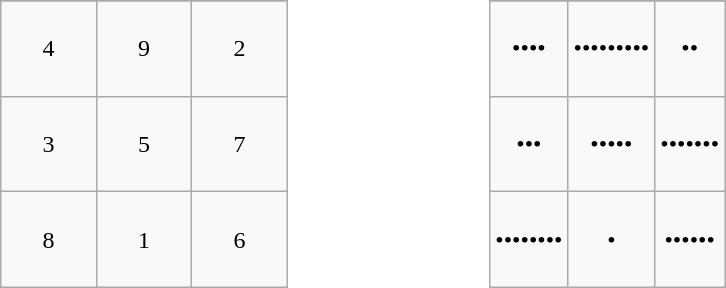<table>
<tr style="vertical-align:bottom;">
<td style="padding: 0 1em"><br><table class="wikitable" style="margin-left:auto;margin-right:auto;text-align:center;width:12em;height:12em;table-layout:fixed;">
<tr>
</tr>
<tr>
<td>4</td>
<td>9</td>
<td>2</td>
</tr>
<tr>
<td>3</td>
<td>5</td>
<td>7</td>
</tr>
<tr>
<td>8</td>
<td>1</td>
<td>6</td>
</tr>
</table>
</td>
<td></td>
<td style="padding: 0 7em"><br><table class="wikitable" style="margin-left:auto;margin-right:auto;text-align:center;height:12em;table-layout:fixed;">
<tr>
</tr>
<tr>
<td>••••</td>
<td>•••••••••</td>
<td>••</td>
</tr>
<tr>
<td>•••</td>
<td>•••••</td>
<td>•••••••</td>
</tr>
<tr>
<td>••••••••</td>
<td>•</td>
<td>••••••</td>
</tr>
</table>
</td>
</tr>
</table>
